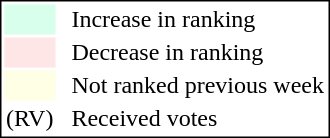<table style="border:1px solid black;">
<tr>
<td style="background:#D8FFEB; width:20px;"></td>
<td> </td>
<td>Increase in ranking</td>
</tr>
<tr>
<td style="background:#FFE6E6; width:20px;"></td>
<td> </td>
<td>Decrease in ranking</td>
</tr>
<tr>
<td style="background:#FFFFE6; width:20px;"></td>
<td> </td>
<td>Not ranked previous week</td>
</tr>
<tr>
<td>(RV)</td>
<td> </td>
<td>Received votes</td>
</tr>
</table>
